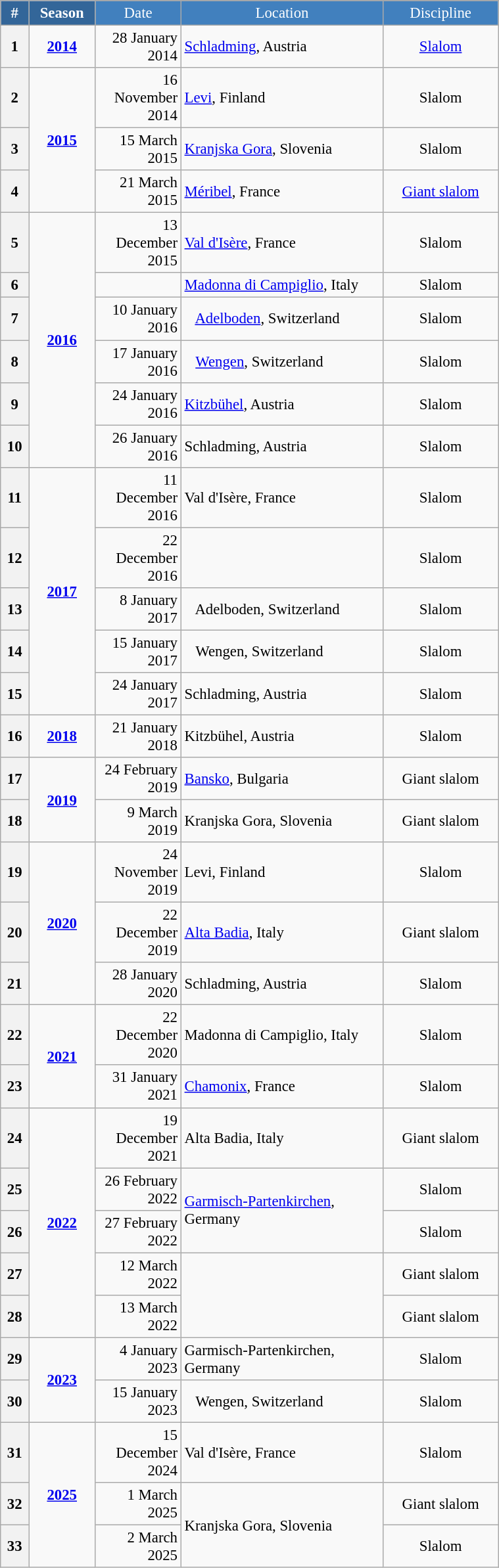<table class="wikitable" style="font-size:95%; text-align:center; border:grey solid 1px; border-collapse:collapse;" width="40%">
<tr style="background-color:#369; color:white;">
<td rowspan="2" colspan="1" width="2%"><strong>#</strong></td>
<td rowspan="2" colspan="1" width="5%"><strong>Season</strong></td>
</tr>
<tr style="background-color:#4180be; color:white;">
<td width="5%">Date</td>
<td width="25%">Location</td>
<td width="10%">Discipline</td>
</tr>
<tr>
<th scope=row align=center>1</th>
<td><strong><a href='#'>2014</a></strong></td>
<td align=right>28 January 2014</td>
<td align=left> <a href='#'>Schladming</a>, Austria</td>
<td><a href='#'>Slalom</a></td>
</tr>
<tr>
<th scope=row align=center>2</th>
<td rowspan=3><strong><a href='#'>2015</a></strong></td>
<td align=right>16 November 2014</td>
<td align=left> <a href='#'>Levi</a>, Finland</td>
<td>Slalom</td>
</tr>
<tr>
<th scope=row align=center>3</th>
<td align=right>15 March 2015</td>
<td align=left> <a href='#'>Kranjska Gora</a>, Slovenia</td>
<td>Slalom</td>
</tr>
<tr>
<th scope=row align=center>4</th>
<td align=right>21 March 2015</td>
<td align=left> <a href='#'>Méribel</a>, France</td>
<td><a href='#'>Giant slalom</a></td>
</tr>
<tr>
<th scope=row align=center>5</th>
<td rowspan=6><strong><a href='#'>2016</a></strong></td>
<td align=right>13 December 2015</td>
<td align=left> <a href='#'>Val d'Isère</a>, France</td>
<td>Slalom</td>
</tr>
<tr>
<th scope=row align=center>6</th>
<td align=right></td>
<td align=left> <a href='#'>Madonna di Campiglio</a>, Italy</td>
<td>Slalom</td>
</tr>
<tr>
<th scope=row align=center>7</th>
<td align=right>10 January 2016</td>
<td align=left>   <a href='#'>Adelboden</a>, Switzerland</td>
<td>Slalom</td>
</tr>
<tr>
<th scope=row align=center>8</th>
<td align=right>17 January 2016</td>
<td align=left>   <a href='#'>Wengen</a>, Switzerland</td>
<td>Slalom</td>
</tr>
<tr>
<th scope=row align=center>9</th>
<td align=right>24 January 2016</td>
<td align=left> <a href='#'>Kitzbühel</a>, Austria</td>
<td>Slalom</td>
</tr>
<tr>
<th scope=row align=center>10</th>
<td align=right>26 January 2016</td>
<td align=left> Schladming, Austria</td>
<td>Slalom</td>
</tr>
<tr>
<th scope=row align=center>11</th>
<td rowspan=5><strong><a href='#'>2017</a></strong></td>
<td align=right>11 December 2016</td>
<td align=left> Val d'Isère, France</td>
<td>Slalom</td>
</tr>
<tr>
<th scope=row align=center>12</th>
<td align=right>22 December 2016</td>
<td align=left></td>
<td>Slalom</td>
</tr>
<tr>
<th scope=row align=center>13</th>
<td align=right>8 January 2017</td>
<td align=left>   Adelboden, Switzerland</td>
<td>Slalom</td>
</tr>
<tr>
<th scope=row align=center>14</th>
<td align=right>15 January 2017</td>
<td align=left>   Wengen, Switzerland</td>
<td>Slalom</td>
</tr>
<tr>
<th scope=row align=center>15</th>
<td align=right>24 January 2017</td>
<td align=left> Schladming, Austria</td>
<td>Slalom</td>
</tr>
<tr>
<th scope=row align=center>16</th>
<td><strong><a href='#'>2018</a></strong></td>
<td align=right>21 January 2018</td>
<td align=left> Kitzbühel, Austria</td>
<td>Slalom</td>
</tr>
<tr>
<th scope=row align=center>17</th>
<td rowspan=2><strong><a href='#'>2019</a></strong></td>
<td align=right>24 February 2019</td>
<td align=left> <a href='#'>Bansko</a>, Bulgaria</td>
<td>Giant slalom</td>
</tr>
<tr>
<th scope=row align=center>18</th>
<td align=right>9 March 2019</td>
<td align=left> Kranjska Gora, Slovenia</td>
<td>Giant slalom</td>
</tr>
<tr>
<th scope=row align=center>19</th>
<td rowspan=3><strong><a href='#'>2020</a></strong></td>
<td align=right>24 November 2019</td>
<td align=left> Levi, Finland</td>
<td>Slalom</td>
</tr>
<tr>
<th scope=row align=center>20</th>
<td align=right>22 December 2019</td>
<td align=left> <a href='#'>Alta Badia</a>, Italy</td>
<td>Giant slalom</td>
</tr>
<tr>
<th scope=row align=center>21</th>
<td align=right>28 January 2020</td>
<td align=left> Schladming, Austria</td>
<td>Slalom</td>
</tr>
<tr>
<th scope=row align=center>22</th>
<td rowspan=2><strong><a href='#'>2021</a></strong></td>
<td align=right>22 December 2020</td>
<td align=left> Madonna di Campiglio, Italy</td>
<td>Slalom</td>
</tr>
<tr>
<th scope=row align=center>23</th>
<td align=right>31 January 2021</td>
<td align=left> <a href='#'>Chamonix</a>, France</td>
<td>Slalom</td>
</tr>
<tr>
<th scope=row align=center>24</th>
<td rowspan=5><strong><a href='#'>2022</a></strong></td>
<td align=right>19 December 2021</td>
<td align=left> Alta Badia, Italy</td>
<td>Giant slalom</td>
</tr>
<tr>
<th scope=row align=center>25</th>
<td align=right>26 February 2022</td>
<td align=left rowspan=2> <a href='#'>Garmisch-Partenkirchen</a>, Germany</td>
<td>Slalom</td>
</tr>
<tr>
<th scope=row align=center>26</th>
<td align=right>27 February 2022</td>
<td>Slalom</td>
</tr>
<tr>
<th scope=row align=center>27</th>
<td align=right>12 March 2022</td>
<td align=left rowspan=2></td>
<td>Giant slalom</td>
</tr>
<tr>
<th scope=row align=center>28</th>
<td align=right>13 March 2022</td>
<td>Giant slalom</td>
</tr>
<tr>
<th scope=row align=center>29</th>
<td rowspan=2><strong><a href='#'>2023</a></strong></td>
<td align=right>4 January 2023</td>
<td align=left> Garmisch-Partenkirchen, Germany</td>
<td>Slalom</td>
</tr>
<tr>
<th scope=row align=center>30</th>
<td align=right>15 January 2023</td>
<td align=left>   Wengen, Switzerland</td>
<td>Slalom</td>
</tr>
<tr>
<th scope=row align=center>31</th>
<td rowspan=3><strong><a href='#'>2025</a></strong></td>
<td align=right>15 December 2024</td>
<td align=left> Val d'Isère, France</td>
<td>Slalom</td>
</tr>
<tr>
<th scope=row align=center>32</th>
<td align=right>1 March 2025</td>
<td align=left rowspan=2> Kranjska Gora, Slovenia</td>
<td>Giant slalom</td>
</tr>
<tr>
<th scope=row align=center>33</th>
<td align=right>2 March 2025</td>
<td>Slalom</td>
</tr>
</table>
